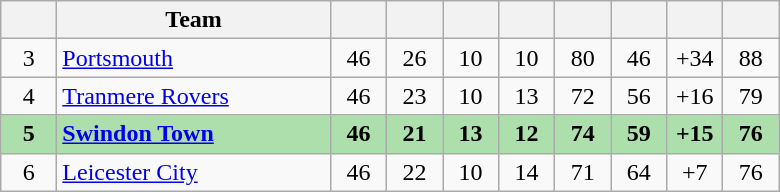<table class="wikitable" style="text-align:center">
<tr>
<th width="30"></th>
<th width="175">Team</th>
<th width="30"></th>
<th width="30"></th>
<th width="30"></th>
<th width="30"></th>
<th width="30"></th>
<th width="30"></th>
<th width="30"></th>
<th width="30"></th>
</tr>
<tr>
<td>3</td>
<td align=left><a href='#'>Portsmouth</a></td>
<td>46</td>
<td>26</td>
<td>10</td>
<td>10</td>
<td>80</td>
<td>46</td>
<td>+34</td>
<td>88</td>
</tr>
<tr>
<td>4</td>
<td align=left><a href='#'>Tranmere Rovers</a></td>
<td>46</td>
<td>23</td>
<td>10</td>
<td>13</td>
<td>72</td>
<td>56</td>
<td>+16</td>
<td>79</td>
</tr>
<tr bgcolor=#ADDFAD>
<td><strong>5</strong></td>
<td align=left><strong><a href='#'>Swindon Town</a></strong></td>
<td><strong>46</strong></td>
<td><strong>21</strong></td>
<td><strong>13</strong></td>
<td><strong>12</strong></td>
<td><strong>74</strong></td>
<td><strong>59</strong></td>
<td><strong>+15</strong></td>
<td><strong>76</strong></td>
</tr>
<tr>
<td>6</td>
<td align=left><a href='#'>Leicester City</a></td>
<td>46</td>
<td>22</td>
<td>10</td>
<td>14</td>
<td>71</td>
<td>64</td>
<td>+7</td>
<td>76</td>
</tr>
</table>
